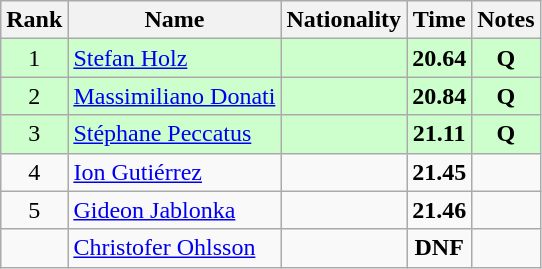<table class="wikitable sortable" style="text-align:center">
<tr>
<th>Rank</th>
<th>Name</th>
<th>Nationality</th>
<th>Time</th>
<th>Notes</th>
</tr>
<tr bgcolor=ccffcc>
<td>1</td>
<td align=left><a href='#'>Stefan Holz</a></td>
<td align=left></td>
<td><strong>20.64</strong></td>
<td><strong>Q</strong></td>
</tr>
<tr bgcolor=ccffcc>
<td>2</td>
<td align=left><a href='#'>Massimiliano Donati</a></td>
<td align=left></td>
<td><strong>20.84</strong></td>
<td><strong>Q</strong></td>
</tr>
<tr bgcolor=ccffcc>
<td>3</td>
<td align=left><a href='#'>Stéphane Peccatus</a></td>
<td align=left></td>
<td><strong>21.11</strong></td>
<td><strong>Q</strong></td>
</tr>
<tr>
<td>4</td>
<td align=left><a href='#'>Ion Gutiérrez</a></td>
<td align=left></td>
<td><strong>21.45</strong></td>
<td></td>
</tr>
<tr>
<td>5</td>
<td align=left><a href='#'>Gideon Jablonka</a></td>
<td align=left></td>
<td><strong>21.46</strong></td>
<td></td>
</tr>
<tr>
<td></td>
<td align=left><a href='#'>Christofer Ohlsson</a></td>
<td align=left></td>
<td><strong>DNF</strong></td>
<td></td>
</tr>
</table>
